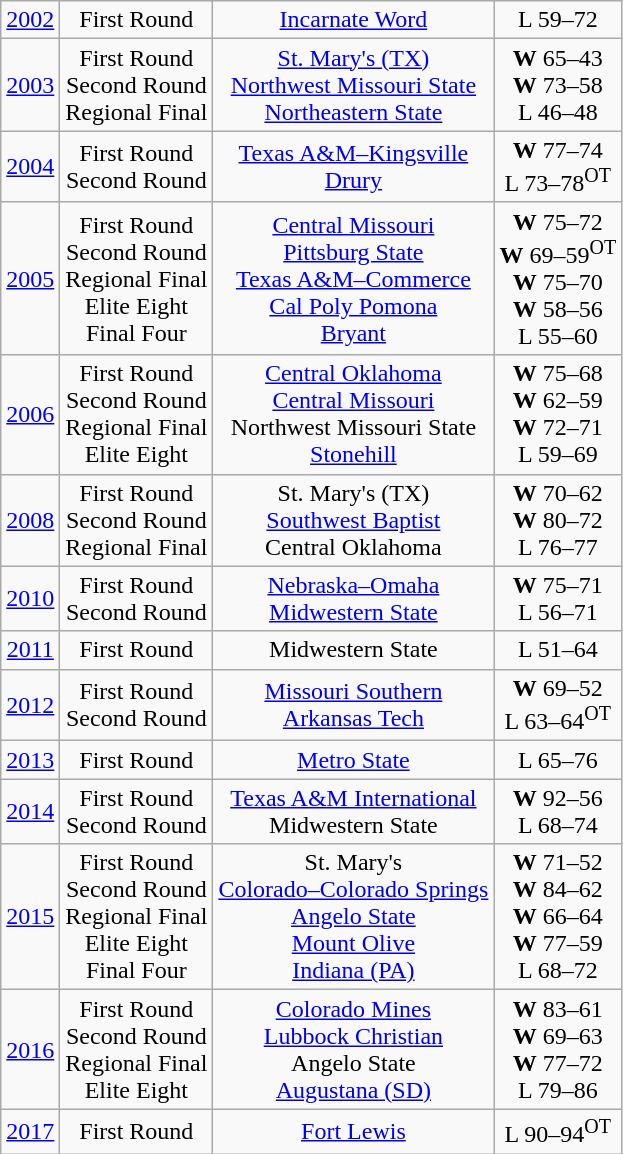<table class="wikitable">
<tr align="center">
<td><a href='#'>2002</a></td>
<td>First Round</td>
<td><a href='#'>Incarnate Word</a></td>
<td>L 59–72</td>
</tr>
<tr align="center">
<td><a href='#'>2003</a></td>
<td>First Round<br>Second Round<br>Regional Final</td>
<td><a href='#'>St. Mary's (TX)</a><br><a href='#'>Northwest Missouri State</a><br><a href='#'>Northeastern State</a></td>
<td><strong>W</strong> 65–43<br><strong>W</strong> 73–58<br>L 46–48</td>
</tr>
<tr align="center">
<td><a href='#'>2004</a></td>
<td>First Round<br>Second Round</td>
<td><a href='#'>Texas A&M–Kingsville</a><br><a href='#'>Drury</a></td>
<td><strong>W</strong> 77–74<br>L 73–78<sup>OT</sup></td>
</tr>
<tr align="center">
<td><a href='#'>2005</a></td>
<td>First Round<br>Second Round<br>Regional Final<br>Elite Eight<br>Final Four</td>
<td><a href='#'>Central Missouri</a><br><a href='#'>Pittsburg State</a><br><a href='#'>Texas A&M–Commerce</a><br><a href='#'>Cal Poly Pomona</a><br><a href='#'>Bryant</a></td>
<td><strong>W</strong> 75–72<br><strong>W</strong> 69–59<sup>OT</sup><br><strong>W</strong> 75–70<br><strong>W</strong> 58–56<br>L 55–60</td>
</tr>
<tr align="center">
<td><a href='#'>2006</a></td>
<td>First Round<br>Second Round<br>Regional Final<br>Elite Eight</td>
<td><a href='#'>Central Oklahoma</a><br><a href='#'>Central Missouri</a><br>Northwest Missouri State<br><a href='#'>Stonehill</a></td>
<td><strong>W</strong> 75–68<br><strong>W</strong> 62–59<br><strong>W</strong> 72–71<br>L 59–69</td>
</tr>
<tr align="center">
<td><a href='#'>2008</a></td>
<td>First Round<br>Second Round<br>Regional Final</td>
<td>St. Mary's (TX)<br><a href='#'>Southwest Baptist</a><br>Central Oklahoma</td>
<td><strong>W</strong> 70–62<br><strong>W</strong> 80–72<br>L 76–77</td>
</tr>
<tr align="center">
<td><a href='#'>2010</a></td>
<td>First Round<br>Second Round</td>
<td><a href='#'>Nebraska–Omaha</a><br><a href='#'>Midwestern State</a></td>
<td><strong>W</strong> 75–71<br>L 56–71</td>
</tr>
<tr align="center">
<td><a href='#'>2011</a></td>
<td>First Round</td>
<td>Midwestern State</td>
<td>L 51–64</td>
</tr>
<tr align="center">
<td><a href='#'>2012</a></td>
<td>First Round<br>Second Round</td>
<td><a href='#'>Missouri Southern</a><br><a href='#'>Arkansas Tech</a></td>
<td><strong>W</strong> 69–52<br>L 63–64<sup>OT</sup></td>
</tr>
<tr align="center">
<td><a href='#'>2013</a></td>
<td>First Round</td>
<td><a href='#'>Metro State</a></td>
<td>L 65–76</td>
</tr>
<tr align="center">
<td><a href='#'>2014</a></td>
<td>First Round<br>Second Round</td>
<td><a href='#'>Texas A&M International</a><br>Midwestern State</td>
<td><strong>W</strong> 92–56<br>L 68–74</td>
</tr>
<tr align="center">
<td><a href='#'>2015</a></td>
<td>First Round<br>Second Round<br>Regional Final<br>Elite Eight<br>Final Four</td>
<td>St. Mary's<br><a href='#'>Colorado–Colorado Springs</a><br><a href='#'>Angelo State</a><br><a href='#'>Mount Olive</a><br><a href='#'>Indiana (PA)</a></td>
<td><strong>W</strong> 71–52<br><strong>W</strong> 84–62<br><strong>W</strong> 66–64<br><strong>W</strong> 77–59<br>L 68–72</td>
</tr>
<tr align="center">
<td><a href='#'>2016</a></td>
<td>First Round<br>Second Round<br>Regional Final<br>Elite Eight</td>
<td><a href='#'>Colorado Mines</a><br><a href='#'>Lubbock Christian</a><br>Angelo State<br><a href='#'>Augustana (SD)</a></td>
<td><strong>W</strong> 83–61<br><strong>W</strong> 69–63<br><strong>W</strong> 77–72<br>L 79–86</td>
</tr>
<tr align="center">
<td><a href='#'>2017</a></td>
<td>First Round</td>
<td><a href='#'>Fort Lewis</a></td>
<td>L 90–94<sup>OT</sup></td>
</tr>
</table>
